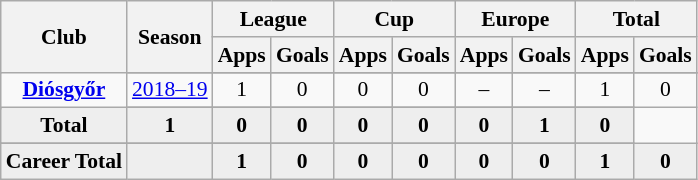<table class="wikitable" style="font-size:90%; text-align: center;">
<tr>
<th rowspan="2">Club</th>
<th rowspan="2">Season</th>
<th colspan="2">League</th>
<th colspan="2">Cup</th>
<th colspan="2">Europe</th>
<th colspan="2">Total</th>
</tr>
<tr>
<th>Apps</th>
<th>Goals</th>
<th>Apps</th>
<th>Goals</th>
<th>Apps</th>
<th>Goals</th>
<th>Apps</th>
<th>Goals</th>
</tr>
<tr ||-||-||-|->
<td rowspan="3" valign="center"><strong><a href='#'>Diósgyőr</a></strong></td>
</tr>
<tr>
<td><a href='#'>2018–19</a></td>
<td>1</td>
<td>0</td>
<td>0</td>
<td>0</td>
<td>–</td>
<td>–</td>
<td>1</td>
<td>0</td>
</tr>
<tr>
</tr>
<tr style="font-weight:bold; background-color:#eeeeee;">
<td>Total</td>
<td>1</td>
<td>0</td>
<td>0</td>
<td>0</td>
<td>0</td>
<td>0</td>
<td>1</td>
<td>0</td>
</tr>
<tr>
</tr>
<tr style="font-weight:bold; background-color:#eeeeee;">
<td rowspan="2" valign="top"><strong>Career Total</strong></td>
<td></td>
<td><strong>1</strong></td>
<td><strong>0</strong></td>
<td><strong>0</strong></td>
<td><strong>0</strong></td>
<td><strong>0</strong></td>
<td><strong>0</strong></td>
<td><strong>1</strong></td>
<td><strong>0</strong></td>
</tr>
</table>
